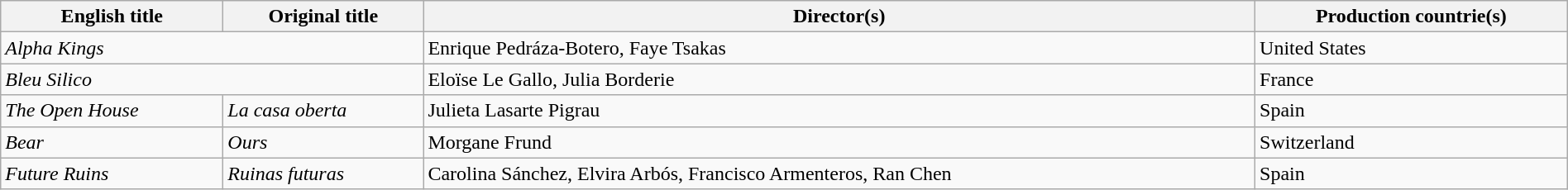<table class="sortable wikitable" style="width:100%; margin-bottom:4px" cellpadding="5">
<tr>
<th scope="col">English title</th>
<th scope="col">Original title</th>
<th scope="col">Director(s)</th>
<th scope="col">Production countrie(s)</th>
</tr>
<tr>
<td colspan="2"><em>Alpha Kings</em></td>
<td>Enrique Pedráza-Botero, Faye Tsakas</td>
<td>United States</td>
</tr>
<tr>
<td colspan="2"><em>Bleu Silico</em></td>
<td>Eloïse Le Gallo, Julia Borderie</td>
<td>France</td>
</tr>
<tr>
<td><em>The Open House</em></td>
<td><em>La casa oberta</em></td>
<td>Julieta Lasarte Pigrau</td>
<td>Spain</td>
</tr>
<tr>
<td><em>Bear</em></td>
<td><em>Ours</em></td>
<td>Morgane Frund</td>
<td>Switzerland</td>
</tr>
<tr>
<td><em>Future Ruins</em></td>
<td><em>Ruinas futuras</em></td>
<td>Carolina Sánchez, Elvira Arbós, Francisco Armenteros, Ran Chen</td>
<td>Spain</td>
</tr>
</table>
